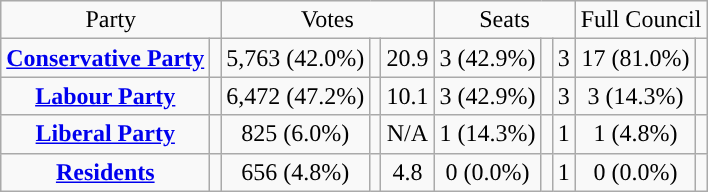<table class=wikitable style="text-align:center;">
<tr>
<td colspan=2>Party</td>
<td colspan=3>Votes</td>
<td colspan=3>Seats</td>
<td colspan=3>Full Council</td>
</tr>
<tr>
<td><strong><a href='#'>Conservative Party</a></strong></td>
<td style="background:"></td>
<td>5,763 (42.0%)</td>
<td></td>
<td> 20.9</td>
<td>3 (42.9%)</td>
<td></td>
<td> 3</td>
<td>17 (81.0%)</td>
<td></td>
</tr>
<tr>
<td><strong><a href='#'>Labour Party</a></strong></td>
<td style="background:"></td>
<td>6,472 (47.2%)</td>
<td></td>
<td> 10.1</td>
<td>3 (42.9%)</td>
<td></td>
<td> 3</td>
<td>3 (14.3%)</td>
<td></td>
</tr>
<tr>
<td><strong><a href='#'>Liberal Party</a></strong></td>
<td style="background:"></td>
<td>825 (6.0%)</td>
<td></td>
<td>N/A</td>
<td>1 (14.3%)</td>
<td></td>
<td> 1</td>
<td>1 (4.8%)</td>
<td></td>
</tr>
<tr>
<td><strong><a href='#'>Residents</a></strong></td>
<td style="background:"></td>
<td>656 (4.8%)</td>
<td></td>
<td> 4.8</td>
<td>0 (0.0%)</td>
<td></td>
<td> 1</td>
<td>0  (0.0%)</td>
<td></td>
</tr>
</table>
